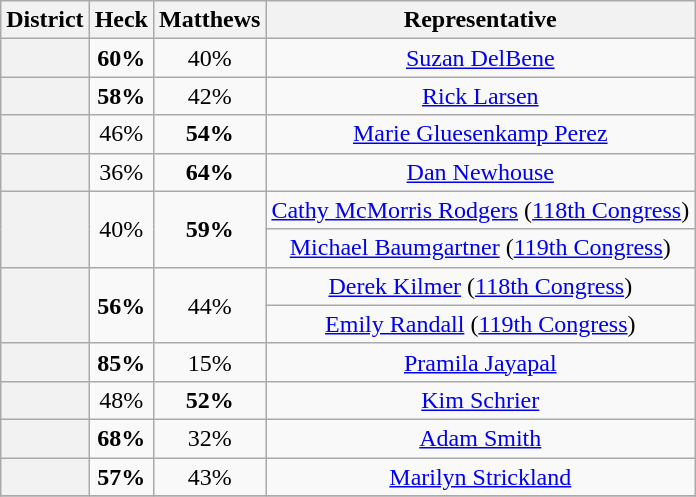<table class=wikitable>
<tr>
<th>District</th>
<th>Heck</th>
<th>Matthews</th>
<th>Representative</th>
</tr>
<tr align=center>
<th></th>
<td><strong>60%</strong></td>
<td>40%</td>
<td><a href='#'>Suzan DelBene</a></td>
</tr>
<tr align=center>
<th></th>
<td><strong>58%</strong></td>
<td>42%</td>
<td><a href='#'>Rick Larsen</a></td>
</tr>
<tr align=center>
<th></th>
<td>46%</td>
<td><strong>54%</strong></td>
<td><a href='#'>Marie Gluesenkamp Perez</a></td>
</tr>
<tr align=center>
<th></th>
<td>36%</td>
<td><strong>64%</strong></td>
<td><a href='#'>Dan Newhouse</a></td>
</tr>
<tr align=center>
<th rowspan=2 ></th>
<td rowspan=2>40%</td>
<td rowspan=2><strong>59%</strong></td>
<td><a href='#'>Cathy McMorris Rodgers</a> (<a href='#'>118th Congress</a>)</td>
</tr>
<tr align=center>
<td><a href='#'>Michael Baumgartner</a> (<a href='#'>119th Congress</a>)</td>
</tr>
<tr align=center>
<th rowspan=2 ></th>
<td rowspan=2><strong>56%</strong></td>
<td rowspan=2>44%</td>
<td><a href='#'>Derek Kilmer</a> (<a href='#'>118th Congress</a>)</td>
</tr>
<tr align=center>
<td><a href='#'>Emily Randall</a> (<a href='#'>119th Congress</a>)</td>
</tr>
<tr align=center>
<th></th>
<td><strong>85%</strong></td>
<td>15%</td>
<td><a href='#'>Pramila Jayapal</a></td>
</tr>
<tr align=center>
<th></th>
<td>48%</td>
<td><strong>52%</strong></td>
<td><a href='#'>Kim Schrier</a></td>
</tr>
<tr align=center>
<th></th>
<td><strong>68%</strong></td>
<td>32%</td>
<td><a href='#'>Adam Smith</a></td>
</tr>
<tr align=center>
<th></th>
<td><strong>57%</strong></td>
<td>43%</td>
<td><a href='#'>Marilyn Strickland</a></td>
</tr>
<tr align=center>
</tr>
</table>
